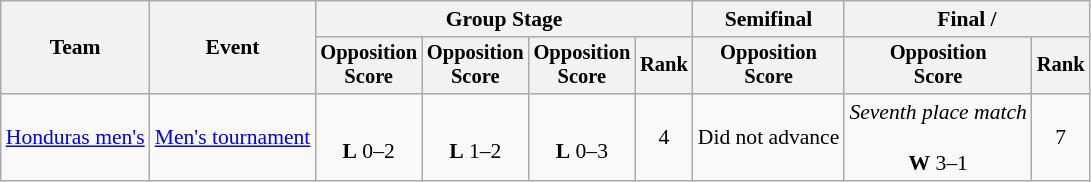<table class=wikitable style=font-size:90%>
<tr>
<th rowspan=2>Team</th>
<th rowspan=2>Event</th>
<th colspan=4>Group Stage</th>
<th>Semifinal</th>
<th colspan=2>Final / </th>
</tr>
<tr style=font-size:95%>
<th>Opposition<br>Score</th>
<th>Opposition<br>Score</th>
<th>Opposition<br>Score</th>
<th>Rank</th>
<th>Opposition<br>Score</th>
<th>Opposition<br>Score</th>
<th>Rank</th>
</tr>
<tr align=center>
<td align=left><a href='#'>Honduras men's</a></td>
<td align=left><a href='#'>Men's tournament</a></td>
<td><br><strong>L</strong> 0–2</td>
<td><br><strong>L</strong> 1–2</td>
<td><br><strong>L</strong> 0–3</td>
<td>4</td>
<td>Did not advance</td>
<td><em>Seventh place match</em><br><br><strong>W</strong> 3–1</td>
<td>7</td>
</tr>
</table>
